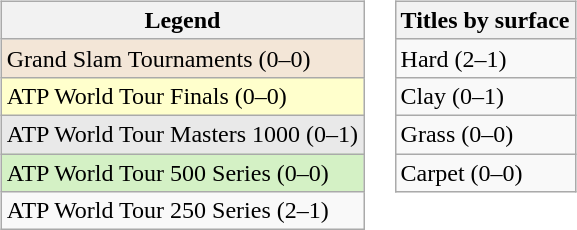<table>
<tr valign=top>
<td><br><table class=wikitable>
<tr>
<th>Legend</th>
</tr>
<tr style="background:#f3e6d7;">
<td>Grand Slam Tournaments (0–0)</td>
</tr>
<tr style="background:#ffc;">
<td>ATP World Tour Finals (0–0)</td>
</tr>
<tr style="background:#e9e9e9;">
<td>ATP World Tour Masters 1000 (0–1)</td>
</tr>
<tr style="background:#d4f1c5;">
<td>ATP World Tour 500 Series (0–0)</td>
</tr>
<tr>
<td>ATP World Tour 250 Series (2–1)</td>
</tr>
</table>
</td>
<td><br><table class=wikitable>
<tr>
<th>Titles by surface</th>
</tr>
<tr>
<td>Hard (2–1)</td>
</tr>
<tr>
<td>Clay (0–1)</td>
</tr>
<tr>
<td>Grass (0–0)</td>
</tr>
<tr>
<td>Carpet (0–0)</td>
</tr>
</table>
</td>
</tr>
</table>
